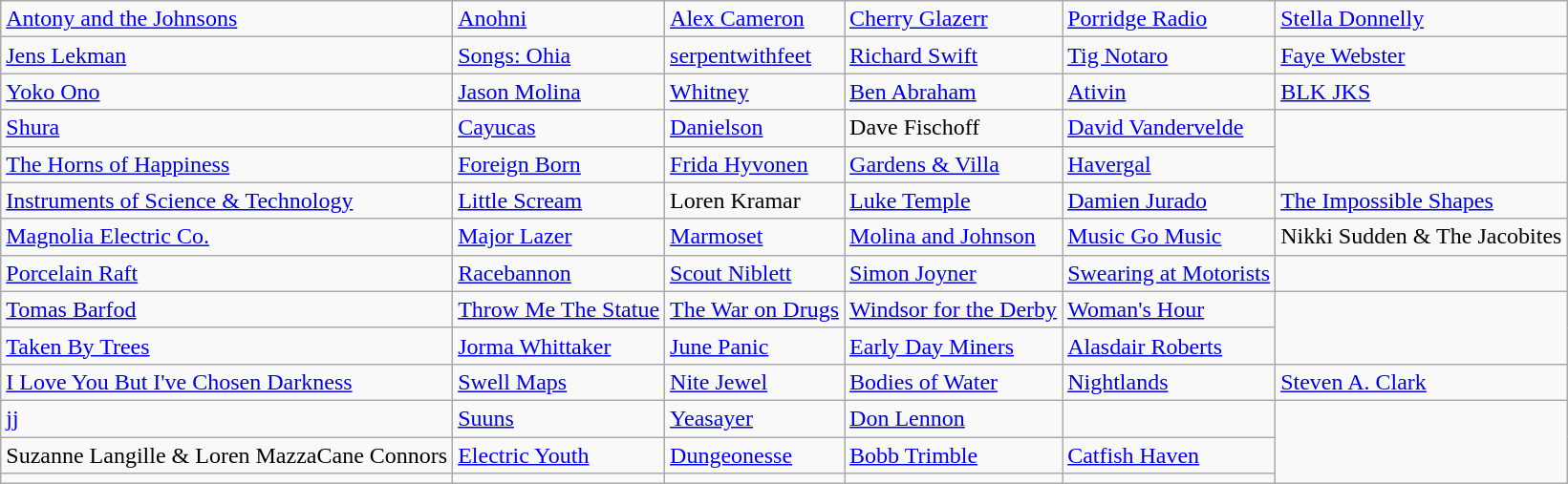<table class="wikitable">
<tr>
<td><a href='#'>Antony and the Johnsons</a></td>
<td><a href='#'>Anohni</a></td>
<td><a href='#'>Alex Cameron</a></td>
<td><a href='#'>Cherry Glazerr</a></td>
<td><a href='#'>Porridge Radio</a></td>
<td><a href='#'>Stella Donnelly</a></td>
</tr>
<tr>
<td><a href='#'>Jens Lekman</a></td>
<td><a href='#'>Songs: Ohia</a></td>
<td><a href='#'>serpentwithfeet</a></td>
<td><a href='#'>Richard Swift</a></td>
<td><a href='#'>Tig Notaro</a></td>
<td><a href='#'>Faye Webster</a></td>
</tr>
<tr>
<td><a href='#'>Yoko Ono</a></td>
<td><a href='#'>Jason Molina</a></td>
<td><a href='#'>Whitney</a></td>
<td><a href='#'>Ben Abraham</a></td>
<td><a href='#'>Ativin</a></td>
<td><a href='#'>BLK JKS</a></td>
</tr>
<tr>
<td><a href='#'>Shura</a></td>
<td><a href='#'>Cayucas</a></td>
<td><a href='#'>Danielson</a></td>
<td>Dave Fischoff</td>
<td><a href='#'>David Vandervelde</a></td>
</tr>
<tr>
<td><a href='#'>The Horns of Happiness</a></td>
<td><a href='#'>Foreign Born</a></td>
<td><a href='#'>Frida Hyvonen</a></td>
<td><a href='#'>Gardens & Villa</a></td>
<td><a href='#'>Havergal</a></td>
</tr>
<tr>
<td><a href='#'>Instruments of Science & Technology</a></td>
<td><a href='#'>Little Scream</a></td>
<td>Loren Kramar</td>
<td><a href='#'>Luke Temple</a></td>
<td><a href='#'>Damien Jurado</a></td>
<td><a href='#'>The Impossible Shapes</a></td>
</tr>
<tr>
<td><a href='#'>Magnolia Electric Co.</a></td>
<td><a href='#'>Major Lazer</a></td>
<td><a href='#'>Marmoset</a></td>
<td><a href='#'>Molina and Johnson</a></td>
<td><a href='#'>Music Go Music</a></td>
<td>Nikki Sudden & The Jacobites</td>
</tr>
<tr>
<td><a href='#'>Porcelain Raft</a></td>
<td><a href='#'>Racebannon</a></td>
<td><a href='#'>Scout Niblett</a></td>
<td><a href='#'>Simon Joyner</a></td>
<td><a href='#'>Swearing at Motorists</a></td>
<td></td>
</tr>
<tr>
<td><a href='#'>Tomas Barfod</a></td>
<td><a href='#'>Throw Me The Statue</a></td>
<td><a href='#'>The War on Drugs</a></td>
<td><a href='#'>Windsor for the Derby</a></td>
<td><a href='#'>Woman's Hour</a></td>
</tr>
<tr>
<td><a href='#'>Taken By Trees</a></td>
<td><a href='#'>Jorma Whittaker</a></td>
<td><a href='#'>June Panic</a></td>
<td><a href='#'>Early Day Miners</a></td>
<td><a href='#'>Alasdair Roberts</a></td>
</tr>
<tr>
<td><a href='#'>I Love You But I've Chosen Darkness</a></td>
<td><a href='#'>Swell Maps</a></td>
<td><a href='#'>Nite Jewel</a></td>
<td><a href='#'>Bodies of Water</a></td>
<td><a href='#'>Nightlands</a></td>
<td><a href='#'>Steven A. Clark</a></td>
</tr>
<tr>
<td><a href='#'>jj</a></td>
<td><a href='#'>Suuns</a></td>
<td><a href='#'>Yeasayer</a></td>
<td><a href='#'>Don Lennon</a></td>
<td></td>
</tr>
<tr>
<td>Suzanne Langille & Loren MazzaCane Connors</td>
<td><a href='#'>Electric Youth</a></td>
<td><a href='#'>Dungeonesse</a></td>
<td><a href='#'>Bobb Trimble</a></td>
<td><a href='#'>Catfish Haven</a></td>
</tr>
<tr>
<td></td>
<td></td>
<td></td>
<td></td>
<td></td>
</tr>
</table>
